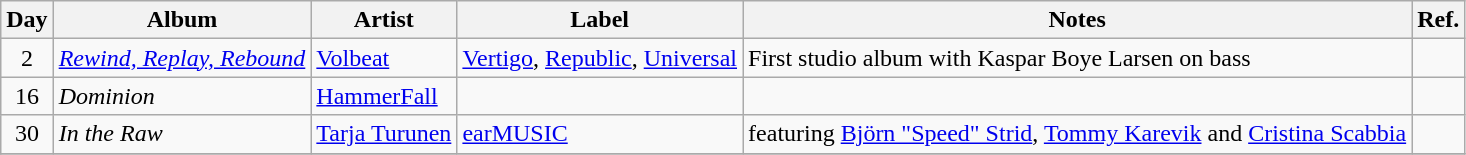<table class="wikitable">
<tr>
<th>Day</th>
<th>Album</th>
<th>Artist</th>
<th>Label</th>
<th>Notes</th>
<th>Ref.</th>
</tr>
<tr>
<td style="text-align:center;" rowspan="1">2</td>
<td><em><a href='#'>Rewind, Replay, Rebound</a></em></td>
<td><a href='#'>Volbeat</a></td>
<td><a href='#'>Vertigo</a>, <a href='#'>Republic</a>, <a href='#'>Universal</a></td>
<td>First studio album with Kaspar Boye Larsen on bass</td>
<td></td>
</tr>
<tr>
<td style="text-align:center;" rowspan="1">16</td>
<td><em>Dominion</em></td>
<td><a href='#'>HammerFall</a></td>
<td></td>
<td></td>
<td></td>
</tr>
<tr>
<td style="text-align:center;" rowspan="1">30</td>
<td><em>In the Raw</em></td>
<td><a href='#'>Tarja Turunen</a></td>
<td><a href='#'>earMUSIC</a></td>
<td>featuring <a href='#'>Björn "Speed" Strid</a>, <a href='#'>Tommy Karevik</a> and <a href='#'>Cristina Scabbia</a></td>
<td></td>
</tr>
<tr>
</tr>
</table>
